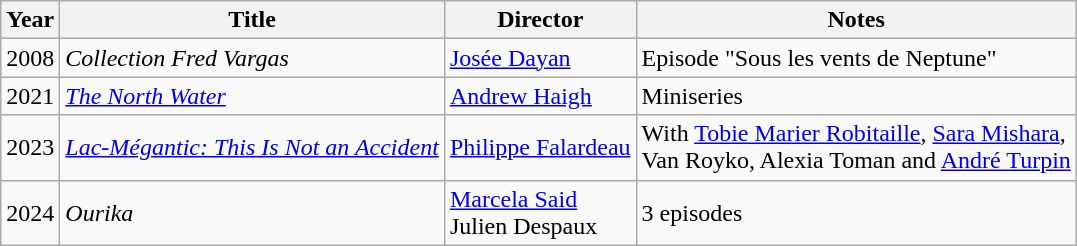<table class="wikitable">
<tr>
<th>Year</th>
<th>Title</th>
<th>Director</th>
<th>Notes</th>
</tr>
<tr>
<td>2008</td>
<td><em>Collection Fred Vargas</em></td>
<td><a href='#'>Josée Dayan</a></td>
<td>Episode "Sous les vents de Neptune"</td>
</tr>
<tr>
<td>2021</td>
<td><em><a href='#'>The North Water</a></em></td>
<td><a href='#'>Andrew Haigh</a></td>
<td>Miniseries</td>
</tr>
<tr>
<td>2023</td>
<td><em><a href='#'>Lac-Mégantic: This Is Not an Accident</a></em></td>
<td><a href='#'>Philippe Falardeau</a></td>
<td>With <a href='#'>Tobie Marier Robitaille</a>, <a href='#'>Sara Mishara</a>,<br>Van Royko, Alexia Toman and <a href='#'>André Turpin</a></td>
</tr>
<tr>
<td>2024</td>
<td><em>Ourika</em></td>
<td><a href='#'>Marcela Said</a><br>Julien Despaux</td>
<td>3 episodes</td>
</tr>
</table>
